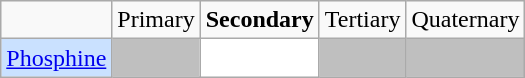<table class="wikitable" style="text-align:center" |>
<tr>
<td></td>
<td>Primary</td>
<td><strong>Secondary</strong></td>
<td>Tertiary</td>
<td>Quaternary</td>
</tr>
<tr>
<td style="background-color:#CAE1FF"><a href='#'>Phosphine</a></td>
<td style="background-color:#BFBFBF"></td>
<td style="background-color:#FFFFFF"></td>
<td style="background-color:#BFBFBF"></td>
<td style="background-color:#BFBFBF"></td>
</tr>
</table>
